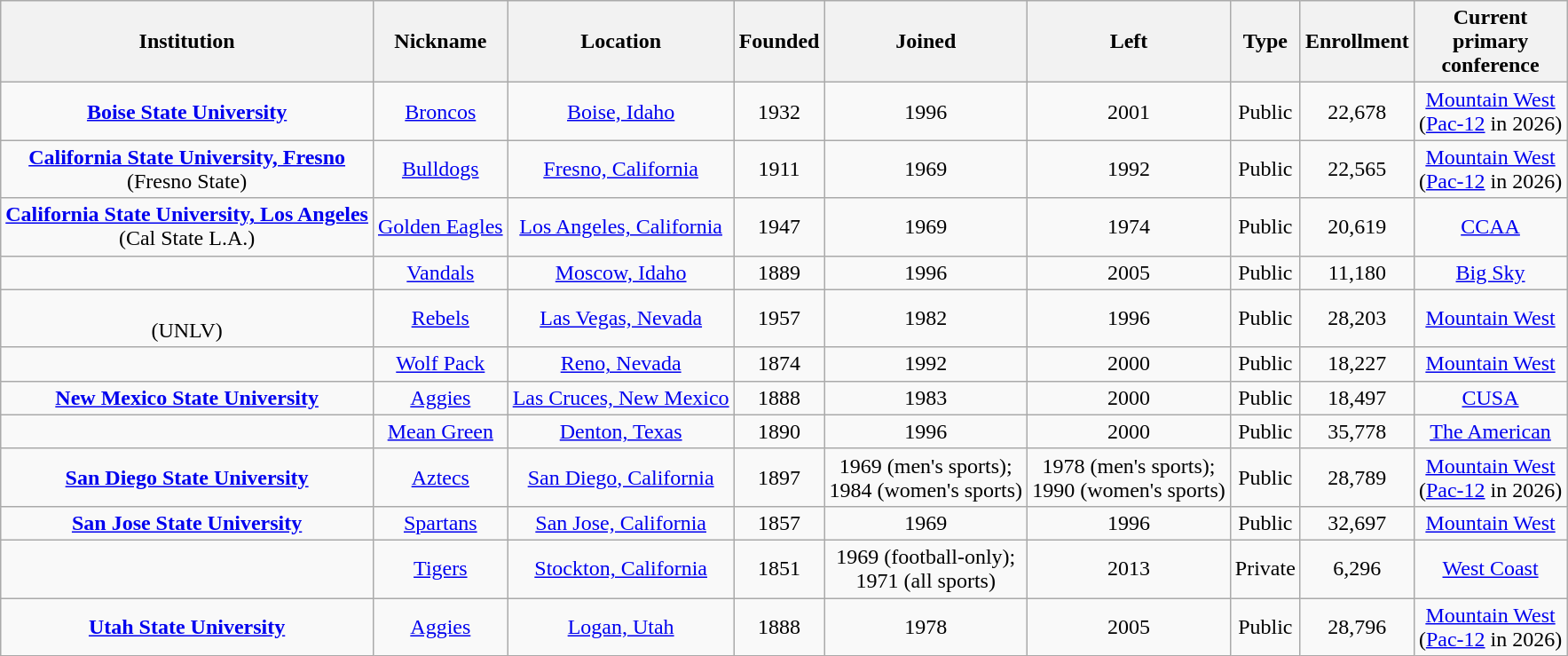<table class="wikitable sortable" style="text-align: center">
<tr>
<th>Institution</th>
<th>Nickname</th>
<th>Location</th>
<th>Founded</th>
<th>Joined</th>
<th>Left</th>
<th>Type</th>
<th>Enrollment</th>
<th>Current<br>primary<br>conference</th>
</tr>
<tr>
<td><strong><a href='#'>Boise State University</a></strong></td>
<td><a href='#'>Broncos</a></td>
<td><a href='#'>Boise, Idaho</a></td>
<td>1932</td>
<td>1996</td>
<td>2001</td>
<td>Public</td>
<td>22,678</td>
<td><a href='#'>Mountain West</a><br>(<a href='#'>Pac-12</a> in 2026)</td>
</tr>
<tr>
<td><strong><a href='#'>California State University, Fresno</a></strong><br>(Fresno State)</td>
<td><a href='#'>Bulldogs</a></td>
<td><a href='#'>Fresno, California</a></td>
<td>1911</td>
<td>1969</td>
<td>1992</td>
<td>Public</td>
<td>22,565</td>
<td><a href='#'>Mountain West</a><br>(<a href='#'>Pac-12</a> in 2026)</td>
</tr>
<tr>
<td><strong><a href='#'>California State University, Los Angeles</a></strong><br>(Cal State L.A.)</td>
<td><a href='#'>Golden Eagles</a></td>
<td><a href='#'>Los Angeles, California</a></td>
<td>1947</td>
<td>1969</td>
<td>1974</td>
<td>Public</td>
<td>20,619</td>
<td><a href='#'>CCAA</a></td>
</tr>
<tr>
<td></td>
<td><a href='#'>Vandals</a></td>
<td><a href='#'>Moscow, Idaho</a></td>
<td>1889</td>
<td>1996</td>
<td>2005</td>
<td>Public</td>
<td>11,180</td>
<td><a href='#'>Big Sky</a></td>
</tr>
<tr>
<td><br>(UNLV)</td>
<td><a href='#'>Rebels</a></td>
<td><a href='#'>Las Vegas, Nevada</a></td>
<td>1957</td>
<td>1982</td>
<td>1996</td>
<td>Public</td>
<td>28,203</td>
<td><a href='#'>Mountain West</a></td>
</tr>
<tr>
<td></td>
<td><a href='#'>Wolf Pack</a></td>
<td><a href='#'>Reno, Nevada</a></td>
<td>1874</td>
<td>1992</td>
<td>2000</td>
<td>Public</td>
<td>18,227</td>
<td><a href='#'>Mountain West</a></td>
</tr>
<tr>
<td><strong><a href='#'>New Mexico State University</a></strong></td>
<td><a href='#'>Aggies</a></td>
<td><a href='#'>Las Cruces, New Mexico</a></td>
<td>1888</td>
<td>1983</td>
<td>2000</td>
<td>Public</td>
<td>18,497</td>
<td><a href='#'>CUSA</a></td>
</tr>
<tr>
<td></td>
<td><a href='#'>Mean Green</a></td>
<td><a href='#'>Denton, Texas</a></td>
<td>1890</td>
<td>1996</td>
<td>2000</td>
<td>Public</td>
<td>35,778</td>
<td><a href='#'>The American</a></td>
</tr>
<tr>
<td><strong><a href='#'>San Diego State University</a></strong></td>
<td><a href='#'>Aztecs</a></td>
<td><a href='#'>San Diego, California</a></td>
<td>1897</td>
<td>1969 (men's sports);<br>1984 (women's sports)</td>
<td>1978 (men's sports);<br>1990 (women's sports)</td>
<td>Public</td>
<td>28,789</td>
<td><a href='#'>Mountain West</a><br>(<a href='#'>Pac-12</a> in 2026)</td>
</tr>
<tr>
<td><strong><a href='#'>San Jose State University</a></strong></td>
<td><a href='#'>Spartans</a></td>
<td><a href='#'>San Jose, California</a></td>
<td>1857</td>
<td>1969</td>
<td>1996</td>
<td>Public</td>
<td>32,697</td>
<td><a href='#'>Mountain West</a></td>
</tr>
<tr>
<td></td>
<td><a href='#'>Tigers</a></td>
<td><a href='#'>Stockton, California</a></td>
<td>1851</td>
<td>1969 (football-only);<br>1971 (all sports)</td>
<td>2013</td>
<td>Private</td>
<td>6,296</td>
<td><a href='#'>West Coast</a></td>
</tr>
<tr>
<td><strong><a href='#'>Utah State University</a></strong></td>
<td><a href='#'>Aggies</a></td>
<td><a href='#'>Logan, Utah</a></td>
<td>1888</td>
<td>1978</td>
<td>2005</td>
<td>Public</td>
<td>28,796</td>
<td><a href='#'>Mountain West</a><br>(<a href='#'>Pac-12</a> in 2026)</td>
</tr>
</table>
